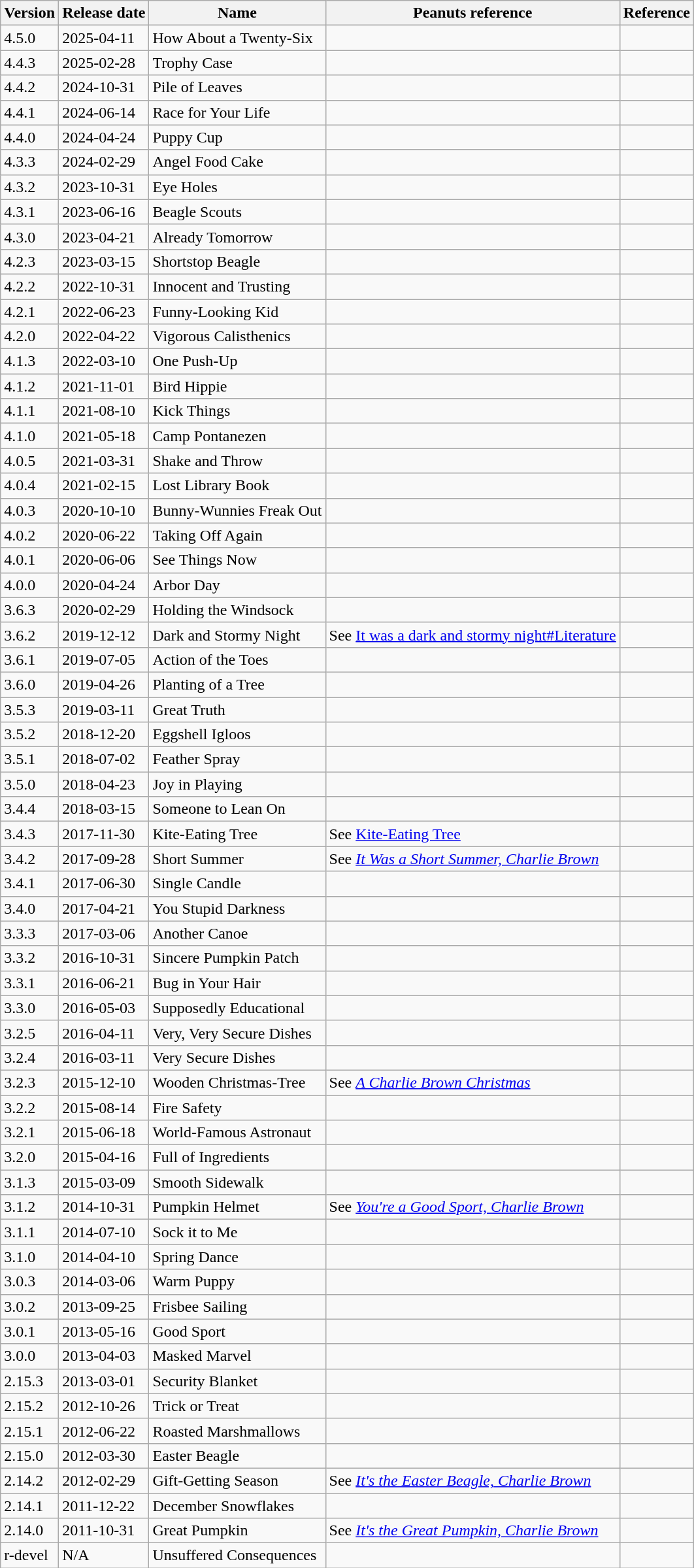<table class="wikitable">
<tr>
<th>Version</th>
<th>Release date</th>
<th>Name</th>
<th>Peanuts reference</th>
<th>Reference</th>
</tr>
<tr>
<td>4.5.0</td>
<td>2025-04-11</td>
<td>How About a Twenty-Six</td>
<td></td>
<td></td>
</tr>
<tr>
<td>4.4.3</td>
<td>2025-02-28</td>
<td>Trophy Case</td>
<td></td>
<td></td>
</tr>
<tr>
<td>4.4.2</td>
<td>2024-10-31</td>
<td>Pile of Leaves</td>
<td></td>
<td></td>
</tr>
<tr>
<td>4.4.1</td>
<td>2024-06-14</td>
<td>Race for Your Life</td>
<td></td>
<td></td>
</tr>
<tr>
<td>4.4.0</td>
<td>2024-04-24</td>
<td>Puppy Cup</td>
<td></td>
<td></td>
</tr>
<tr>
<td>4.3.3</td>
<td>2024-02-29</td>
<td>Angel Food Cake</td>
<td></td>
<td></td>
</tr>
<tr>
<td>4.3.2</td>
<td>2023-10-31</td>
<td>Eye Holes</td>
<td></td>
<td></td>
</tr>
<tr>
<td>4.3.1</td>
<td>2023-06-16</td>
<td>Beagle Scouts</td>
<td></td>
<td></td>
</tr>
<tr>
<td>4.3.0</td>
<td>2023-04-21</td>
<td>Already Tomorrow</td>
<td></td>
<td></td>
</tr>
<tr>
<td>4.2.3</td>
<td>2023-03-15</td>
<td>Shortstop Beagle</td>
<td></td>
<td></td>
</tr>
<tr>
<td>4.2.2</td>
<td>2022-10-31</td>
<td>Innocent and Trusting</td>
<td></td>
<td></td>
</tr>
<tr>
<td>4.2.1</td>
<td>2022-06-23</td>
<td>Funny-Looking Kid</td>
<td></td>
<td></td>
</tr>
<tr>
<td>4.2.0</td>
<td>2022-04-22</td>
<td>Vigorous Calisthenics</td>
<td></td>
<td></td>
</tr>
<tr>
<td>4.1.3</td>
<td>2022-03-10</td>
<td>One Push-Up</td>
<td></td>
<td></td>
</tr>
<tr>
<td>4.1.2</td>
<td>2021-11-01</td>
<td>Bird Hippie</td>
<td></td>
<td></td>
</tr>
<tr>
<td>4.1.1</td>
<td>2021-08-10</td>
<td>Kick Things</td>
<td></td>
<td></td>
</tr>
<tr>
<td>4.1.0</td>
<td>2021-05-18</td>
<td>Camp Pontanezen</td>
<td></td>
<td></td>
</tr>
<tr>
<td>4.0.5</td>
<td>2021-03-31</td>
<td>Shake and Throw</td>
<td></td>
<td></td>
</tr>
<tr>
<td>4.0.4</td>
<td>2021-02-15</td>
<td>Lost Library Book</td>
<td></td>
<td></td>
</tr>
<tr>
<td>4.0.3</td>
<td>2020-10-10</td>
<td>Bunny-Wunnies Freak Out</td>
<td></td>
<td></td>
</tr>
<tr>
<td>4.0.2</td>
<td>2020-06-22</td>
<td>Taking Off Again</td>
<td></td>
<td></td>
</tr>
<tr>
<td>4.0.1</td>
<td>2020-06-06</td>
<td>See Things Now</td>
<td></td>
<td></td>
</tr>
<tr>
<td>4.0.0</td>
<td>2020-04-24</td>
<td>Arbor Day</td>
<td></td>
<td></td>
</tr>
<tr>
<td>3.6.3</td>
<td>2020-02-29</td>
<td>Holding the Windsock</td>
<td></td>
<td></td>
</tr>
<tr>
<td>3.6.2</td>
<td>2019-12-12</td>
<td>Dark and Stormy Night</td>
<td>See <a href='#'>It was a dark and stormy night#Literature</a></td>
<td></td>
</tr>
<tr>
<td>3.6.1</td>
<td>2019-07-05</td>
<td>Action of the Toes</td>
<td></td>
<td></td>
</tr>
<tr>
<td>3.6.0</td>
<td>2019-04-26</td>
<td>Planting of a Tree</td>
<td></td>
<td></td>
</tr>
<tr>
<td>3.5.3</td>
<td>2019-03-11</td>
<td>Great Truth</td>
<td></td>
<td></td>
</tr>
<tr>
<td>3.5.2</td>
<td>2018-12-20</td>
<td>Eggshell Igloos</td>
<td></td>
<td></td>
</tr>
<tr>
<td>3.5.1</td>
<td>2018-07-02</td>
<td>Feather Spray</td>
<td></td>
<td></td>
</tr>
<tr>
<td>3.5.0</td>
<td>2018-04-23</td>
<td>Joy in Playing</td>
<td></td>
<td></td>
</tr>
<tr>
<td>3.4.4</td>
<td>2018-03-15</td>
<td>Someone to Lean On</td>
<td></td>
<td></td>
</tr>
<tr>
<td>3.4.3</td>
<td>2017-11-30</td>
<td>Kite-Eating Tree</td>
<td>See <a href='#'>Kite-Eating Tree</a></td>
<td></td>
</tr>
<tr>
<td>3.4.2</td>
<td>2017-09-28</td>
<td>Short Summer</td>
<td>See <em><a href='#'>It Was a Short Summer, Charlie Brown</a></em></td>
<td></td>
</tr>
<tr>
<td>3.4.1</td>
<td>2017-06-30</td>
<td>Single Candle</td>
<td></td>
<td></td>
</tr>
<tr>
<td>3.4.0</td>
<td>2017-04-21</td>
<td>You Stupid Darkness</td>
<td></td>
<td></td>
</tr>
<tr>
<td>3.3.3</td>
<td>2017-03-06</td>
<td>Another Canoe</td>
<td></td>
<td></td>
</tr>
<tr>
<td>3.3.2</td>
<td>2016-10-31</td>
<td>Sincere Pumpkin Patch</td>
<td></td>
<td></td>
</tr>
<tr>
<td>3.3.1</td>
<td>2016-06-21</td>
<td>Bug in Your Hair</td>
<td></td>
<td></td>
</tr>
<tr>
<td>3.3.0</td>
<td>2016-05-03</td>
<td>Supposedly Educational</td>
<td></td>
<td></td>
</tr>
<tr>
<td>3.2.5</td>
<td>2016-04-11</td>
<td>Very, Very Secure Dishes</td>
<td></td>
<td></td>
</tr>
<tr>
<td>3.2.4</td>
<td>2016-03-11</td>
<td>Very Secure Dishes</td>
<td></td>
<td></td>
</tr>
<tr>
<td>3.2.3</td>
<td>2015-12-10</td>
<td>Wooden Christmas-Tree</td>
<td>See <em><a href='#'>A Charlie Brown Christmas</a></em></td>
<td></td>
</tr>
<tr>
<td>3.2.2</td>
<td>2015-08-14</td>
<td>Fire Safety</td>
<td></td>
<td></td>
</tr>
<tr>
<td>3.2.1</td>
<td>2015-06-18</td>
<td>World-Famous Astronaut</td>
<td></td>
<td></td>
</tr>
<tr>
<td>3.2.0</td>
<td>2015-04-16</td>
<td>Full of Ingredients</td>
<td></td>
<td></td>
</tr>
<tr>
<td>3.1.3</td>
<td>2015-03-09</td>
<td>Smooth Sidewalk</td>
<td></td>
<td></td>
</tr>
<tr>
<td>3.1.2</td>
<td>2014-10-31</td>
<td>Pumpkin Helmet</td>
<td>See <em><a href='#'>You're a Good Sport, Charlie Brown</a></em></td>
<td></td>
</tr>
<tr>
<td>3.1.1</td>
<td>2014-07-10</td>
<td>Sock it to Me</td>
<td></td>
<td></td>
</tr>
<tr>
<td>3.1.0</td>
<td>2014-04-10</td>
<td>Spring Dance</td>
<td></td>
<td></td>
</tr>
<tr>
<td>3.0.3</td>
<td>2014-03-06</td>
<td>Warm Puppy</td>
<td></td>
<td></td>
</tr>
<tr>
<td>3.0.2</td>
<td>2013-09-25</td>
<td>Frisbee Sailing</td>
<td></td>
<td></td>
</tr>
<tr>
<td>3.0.1</td>
<td>2013-05-16</td>
<td>Good Sport</td>
<td></td>
<td></td>
</tr>
<tr>
<td>3.0.0</td>
<td>2013-04-03</td>
<td>Masked Marvel</td>
<td></td>
<td></td>
</tr>
<tr>
<td>2.15.3</td>
<td>2013-03-01</td>
<td>Security Blanket</td>
<td></td>
<td></td>
</tr>
<tr>
<td>2.15.2</td>
<td>2012-10-26</td>
<td>Trick or Treat</td>
<td></td>
<td></td>
</tr>
<tr>
<td>2.15.1</td>
<td>2012-06-22</td>
<td>Roasted Marshmallows</td>
<td></td>
<td></td>
</tr>
<tr>
<td>2.15.0</td>
<td>2012-03-30</td>
<td>Easter Beagle</td>
<td></td>
<td></td>
</tr>
<tr>
<td>2.14.2</td>
<td>2012-02-29</td>
<td>Gift-Getting Season</td>
<td>See <em><a href='#'>It's the Easter Beagle, Charlie Brown</a></em></td>
<td></td>
</tr>
<tr>
<td>2.14.1</td>
<td>2011-12-22</td>
<td>December Snowflakes</td>
<td></td>
<td></td>
</tr>
<tr>
<td>2.14.0</td>
<td>2011-10-31</td>
<td>Great Pumpkin</td>
<td>See <em><a href='#'>It's the Great Pumpkin, Charlie Brown</a></em></td>
<td></td>
</tr>
<tr>
<td>r-devel</td>
<td>N/A</td>
<td>Unsuffered Consequences</td>
<td></td>
<td></td>
</tr>
</table>
